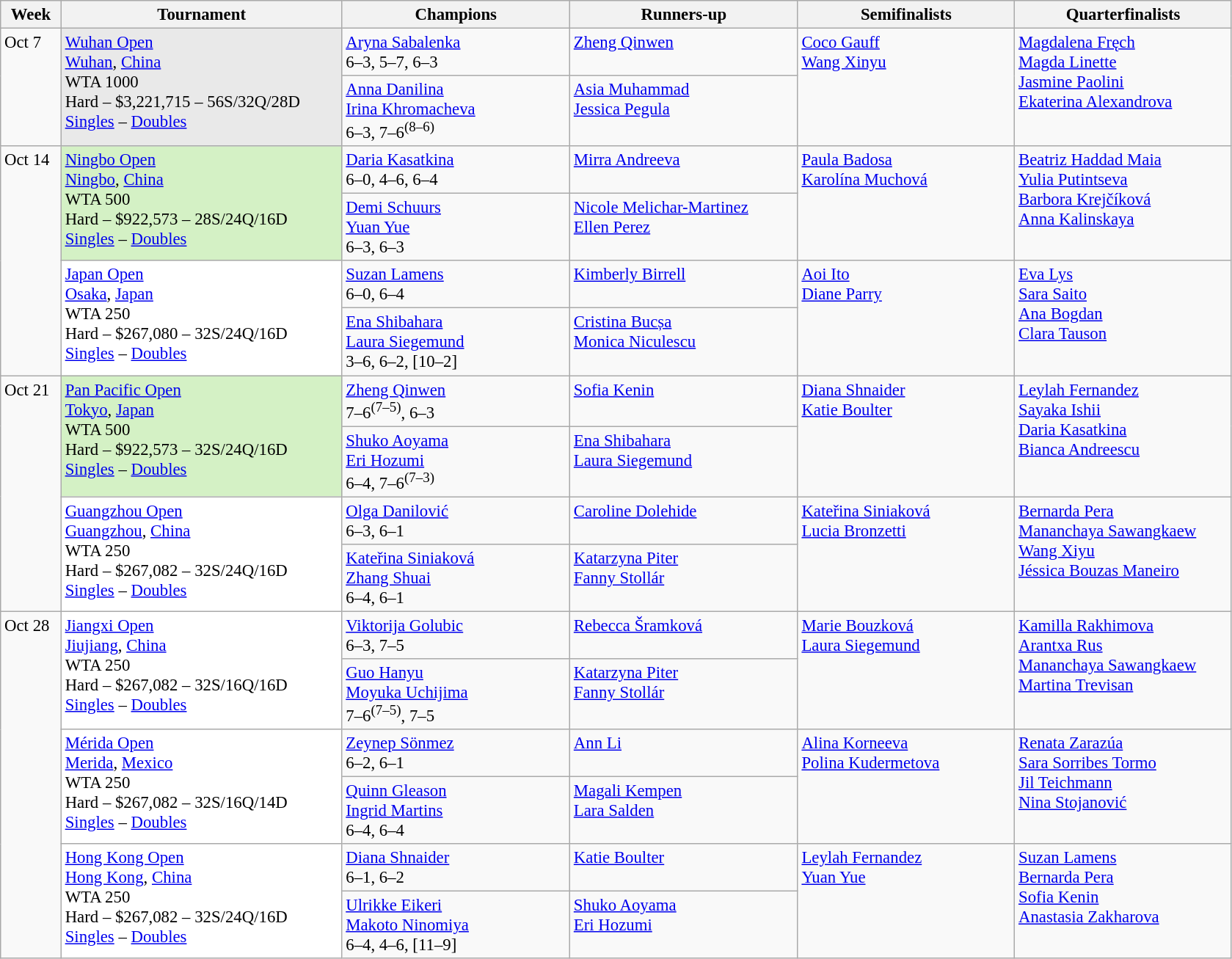<table class="wikitable" style=font-size:95%>
<tr>
<th style="width:48px;">Week</th>
<th style="width:248px;">Tournament</th>
<th style="width:200px;">Champions</th>
<th style="width:200px;">Runners-up</th>
<th style="width:190px;">Semifinalists</th>
<th style="width:190px;">Quarterfinalists</th>
</tr>
<tr style="vertical-align:top">
<td rowspan="2">Oct 7</td>
<td style="background:#e9e9e9;" rowspan="2"><a href='#'>Wuhan Open</a> <br> <a href='#'>Wuhan</a>, <a href='#'>China</a> <br> WTA 1000 <br> Hard – $3,221,715 – 56S/32Q/28D <br> <a href='#'>Singles</a> – <a href='#'>Doubles</a></td>
<td> <a href='#'>Aryna Sabalenka</a> <br> 6–3, 5–7, 6–3</td>
<td> <a href='#'>Zheng Qinwen</a></td>
<td rowspan="2"> <a href='#'>Coco Gauff</a> <br>  <a href='#'>Wang Xinyu</a></td>
<td rowspan="2"> <a href='#'>Magdalena Fręch</a> <br>  <a href='#'>Magda Linette</a> <br>  <a href='#'>Jasmine Paolini</a> <br>  <a href='#'>Ekaterina Alexandrova</a></td>
</tr>
<tr style="vertical-align:top">
<td> <a href='#'>Anna Danilina</a> <br>  <a href='#'>Irina Khromacheva</a> <br> 6–3, 7–6<sup>(8–6)</sup></td>
<td> <a href='#'>Asia Muhammad</a> <br>  <a href='#'>Jessica Pegula</a></td>
</tr>
<tr style="vertical-align:top">
<td rowspan="4">Oct 14</td>
<td style="background:#D4F1C5;" rowspan="2"><a href='#'>Ningbo Open</a> <br> <a href='#'>Ningbo</a>, <a href='#'>China</a> <br> WTA 500 <br> Hard – $922,573 – 28S/24Q/16D <br> <a href='#'>Singles</a> – <a href='#'>Doubles</a></td>
<td> <a href='#'>Daria Kasatkina</a> <br> 6–0, 4–6, 6–4</td>
<td> <a href='#'>Mirra Andreeva</a></td>
<td rowspan="2"> <a href='#'>Paula Badosa</a> <br>  <a href='#'>Karolína Muchová</a></td>
<td rowspan="2"> <a href='#'>Beatriz Haddad Maia</a> <br>  <a href='#'>Yulia Putintseva</a> <br>  <a href='#'>Barbora Krejčíková</a> <br>  <a href='#'>Anna Kalinskaya</a></td>
</tr>
<tr style="vertical-align:top">
<td> <a href='#'>Demi Schuurs</a> <br>  <a href='#'>Yuan Yue</a> <br> 6–3, 6–3</td>
<td> <a href='#'>Nicole Melichar-Martinez</a> <br>  <a href='#'>Ellen Perez</a></td>
</tr>
<tr style="vertical-align:top">
<td style="background:#fff;" rowspan="2"><a href='#'>Japan Open</a> <br> <a href='#'>Osaka</a>, <a href='#'>Japan</a> <br> WTA 250 <br> Hard – $267,080 – 32S/24Q/16D <br> <a href='#'>Singles</a> – <a href='#'>Doubles</a></td>
<td> <a href='#'>Suzan Lamens</a> <br> 6–0, 6–4</td>
<td> <a href='#'>Kimberly Birrell</a></td>
<td rowspan="2"> <a href='#'>Aoi Ito</a> <br>  <a href='#'>Diane Parry</a></td>
<td rowspan="2"> <a href='#'>Eva Lys</a> <br>  <a href='#'>Sara Saito</a> <br> <a href='#'>Ana Bogdan</a> <br>  <a href='#'>Clara Tauson</a></td>
</tr>
<tr style="vertical-align:top">
<td> <a href='#'>Ena Shibahara</a> <br>  <a href='#'>Laura Siegemund</a> <br> 3–6, 6–2, [10–2]</td>
<td> <a href='#'>Cristina Bucșa</a> <br>  <a href='#'>Monica Niculescu</a></td>
</tr>
<tr style="vertical-align:top">
<td rowspan="4">Oct 21</td>
<td style="background:#D4F1C5;" rowspan="2"><a href='#'>Pan Pacific Open</a> <br> <a href='#'>Tokyo</a>, <a href='#'>Japan</a> <br> WTA 500 <br> Hard – $922,573 – 32S/24Q/16D <br> <a href='#'>Singles</a> – <a href='#'>Doubles</a></td>
<td> <a href='#'>Zheng Qinwen</a> <br> 7–6<sup>(7–5)</sup>, 6–3</td>
<td> <a href='#'>Sofia Kenin</a></td>
<td rowspan="2"> <a href='#'>Diana Shnaider</a> <br>  <a href='#'>Katie Boulter</a></td>
<td rowspan="2"> <a href='#'>Leylah Fernandez</a> <br>  <a href='#'>Sayaka Ishii</a> <br>  <a href='#'>Daria Kasatkina</a> <br>  <a href='#'>Bianca Andreescu</a></td>
</tr>
<tr style="vertical-align:top">
<td> <a href='#'>Shuko Aoyama</a> <br>  <a href='#'>Eri Hozumi</a> <br> 6–4, 7–6<sup>(7–3)</sup></td>
<td> <a href='#'>Ena Shibahara</a> <br>  <a href='#'>Laura Siegemund</a></td>
</tr>
<tr style="vertical-align:top">
<td style="background:#fff;" rowspan="2"><a href='#'>Guangzhou Open</a> <br> <a href='#'>Guangzhou</a>, <a href='#'>China</a> <br> WTA 250 <br> Hard – $267,082 – 32S/24Q/16D <br> <a href='#'>Singles</a> – <a href='#'>Doubles</a></td>
<td> <a href='#'>Olga Danilović</a> <br> 6–3, 6–1</td>
<td> <a href='#'>Caroline Dolehide</a></td>
<td rowspan="2"> <a href='#'>Kateřina Siniaková</a> <br>  <a href='#'>Lucia Bronzetti</a></td>
<td rowspan="2"> <a href='#'>Bernarda Pera</a> <br>  <a href='#'>Mananchaya Sawangkaew</a> <br>  <a href='#'>Wang Xiyu</a> <br>  <a href='#'>Jéssica Bouzas Maneiro</a></td>
</tr>
<tr style="vertical-align:top">
<td> <a href='#'>Kateřina Siniaková</a> <br>  <a href='#'>Zhang Shuai</a> <br> 6–4, 6–1</td>
<td> <a href='#'>Katarzyna Piter</a> <br>  <a href='#'>Fanny Stollár</a></td>
</tr>
<tr style="vertical-align:top">
<td rowspan="6">Oct 28</td>
<td style="background:#fff;" rowspan="2"><a href='#'>Jiangxi Open</a> <br> <a href='#'>Jiujiang</a>, <a href='#'>China</a> <br> WTA 250 <br> Hard – $267,082 – 32S/16Q/16D <br> <a href='#'>Singles</a> – <a href='#'>Doubles</a></td>
<td> <a href='#'>Viktorija Golubic</a> <br> 6–3, 7–5</td>
<td> <a href='#'>Rebecca Šramková</a></td>
<td rowspan="2"> <a href='#'>Marie Bouzková</a> <br>  <a href='#'>Laura Siegemund</a></td>
<td rowspan="2"> <a href='#'>Kamilla Rakhimova</a> <br>  <a href='#'>Arantxa Rus</a> <br>  <a href='#'>Mananchaya Sawangkaew</a> <br>  <a href='#'>Martina Trevisan</a></td>
</tr>
<tr style="vertical-align:top">
<td> <a href='#'>Guo Hanyu</a> <br>  <a href='#'>Moyuka Uchijima</a> <br> 7–6<sup>(7–5)</sup>, 7–5</td>
<td> <a href='#'>Katarzyna Piter</a> <br>  <a href='#'>Fanny Stollár</a></td>
</tr>
<tr style="vertical-align:top">
<td style="background:#fff;" rowspan="2"><a href='#'>Mérida Open</a> <br> <a href='#'>Merida</a>, <a href='#'>Mexico</a> <br> WTA 250 <br> Hard – $267,082 – 32S/16Q/14D <br> <a href='#'>Singles</a> – <a href='#'>Doubles</a></td>
<td> <a href='#'>Zeynep Sönmez</a> <br> 6–2, 6–1</td>
<td> <a href='#'>Ann Li</a></td>
<td rowspan="2"> <a href='#'>Alina Korneeva</a> <br>  <a href='#'>Polina Kudermetova</a></td>
<td rowspan="2"> <a href='#'>Renata Zarazúa</a> <br>  <a href='#'>Sara Sorribes Tormo</a> <br>  <a href='#'>Jil Teichmann</a> <br>  <a href='#'>Nina Stojanović</a></td>
</tr>
<tr style="vertical-align:top">
<td> <a href='#'>Quinn Gleason</a> <br>  <a href='#'>Ingrid Martins</a> <br> 6–4, 6–4</td>
<td> <a href='#'>Magali Kempen</a> <br>  <a href='#'>Lara Salden</a></td>
</tr>
<tr style="vertical-align:top">
<td style="background:#fff;" rowspan="2"><a href='#'>Hong Kong Open</a> <br> <a href='#'>Hong Kong</a>, <a href='#'>China</a> <br> WTA 250 <br> Hard – $267,082 – 32S/24Q/16D <br> <a href='#'>Singles</a> – <a href='#'>Doubles</a></td>
<td> <a href='#'>Diana Shnaider</a> <br> 6–1, 6–2</td>
<td> <a href='#'>Katie Boulter</a></td>
<td rowspan="2"> <a href='#'>Leylah Fernandez</a> <br>  <a href='#'>Yuan Yue</a></td>
<td rowspan="2"> <a href='#'>Suzan Lamens</a> <br>  <a href='#'>Bernarda Pera</a> <br>  <a href='#'>Sofia Kenin</a> <br>  <a href='#'>Anastasia Zakharova</a></td>
</tr>
<tr style="vertical-align:top">
<td> <a href='#'>Ulrikke Eikeri</a> <br>  <a href='#'>Makoto Ninomiya</a> <br> 6–4, 4–6, [11–9]</td>
<td> <a href='#'>Shuko Aoyama</a> <br>  <a href='#'>Eri Hozumi</a></td>
</tr>
</table>
